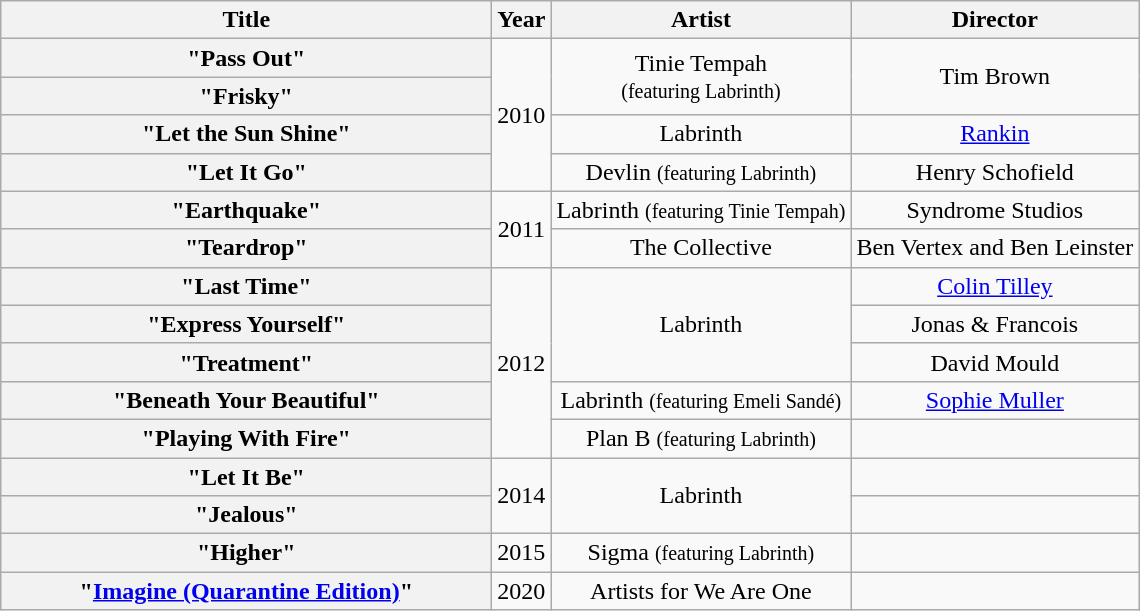<table class="wikitable plainrowheaders" style="text-align:center;" border="1">
<tr>
<th scope="col" style="width:20em;">Title</th>
<th scope="col" style="width:1em;">Year</th>
<th scope="col">Artist</th>
<th scope="col">Director</th>
</tr>
<tr>
<th scope="row">"Pass Out"</th>
<td rowspan="4">2010</td>
<td rowspan="2">Tinie Tempah<br><small>(featuring Labrinth)</small></td>
<td rowspan="2">Tim Brown<br></td>
</tr>
<tr>
<th scope="row">"Frisky"</th>
</tr>
<tr>
<th scope="row">"Let the Sun Shine"</th>
<td>Labrinth</td>
<td><a href='#'>Rankin</a></td>
</tr>
<tr>
<th scope="row">"Let It Go"</th>
<td>Devlin <small>(featuring Labrinth)</small></td>
<td>Henry Schofield</td>
</tr>
<tr>
<th scope="row">"Earthquake"</th>
<td rowspan="2">2011</td>
<td>Labrinth <small>(featuring Tinie Tempah)</small></td>
<td>Syndrome Studios</td>
</tr>
<tr>
<th scope="row">"Teardrop"</th>
<td>The Collective</td>
<td>Ben Vertex and Ben Leinster</td>
</tr>
<tr>
<th scope="row">"Last Time"</th>
<td rowspan="5">2012</td>
<td rowspan="3">Labrinth</td>
<td><a href='#'>Colin Tilley</a></td>
</tr>
<tr>
<th scope="row">"Express Yourself"</th>
<td>Jonas & Francois</td>
</tr>
<tr>
<th scope="row">"Treatment"</th>
<td>David Mould</td>
</tr>
<tr>
<th scope="row">"Beneath Your Beautiful"</th>
<td>Labrinth <small>(featuring Emeli Sandé)</small></td>
<td><a href='#'>Sophie Muller</a></td>
</tr>
<tr>
<th scope="row">"Playing With Fire"</th>
<td>Plan B <small>(featuring Labrinth)</small></td>
<td></td>
</tr>
<tr>
<th scope="row">"Let It Be"</th>
<td rowspan="2">2014</td>
<td rowspan="2">Labrinth</td>
<td></td>
</tr>
<tr>
<th scope="row">"Jealous"</th>
<td></td>
</tr>
<tr>
<th scope="row">"Higher"</th>
<td>2015</td>
<td>Sigma <small>(featuring Labrinth)</small></td>
<td></td>
</tr>
<tr>
<th scope="row">"<a href='#'>Imagine (Quarantine Edition)</a>"</th>
<td>2020</td>
<td>Artists for We Are One</td>
<td></td>
</tr>
</table>
